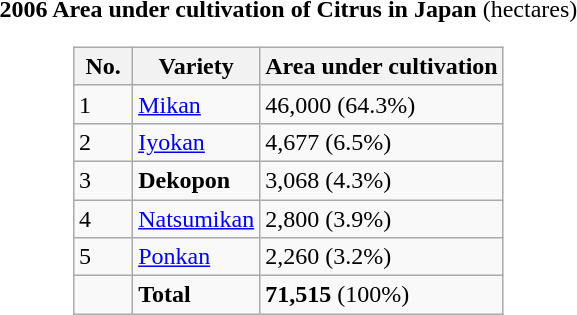<table>
<tr>
<td><strong>2006 Area under cultivation of Citrus in Japan</strong> (hectares)<br><table class="wikitable" style="margin-left:auto;margin-right:auto">
<tr>
<th style="width:2em;">No.</th>
<th>Variety</th>
<th>Area under cultivation</th>
</tr>
<tr>
<td>1</td>
<td><a href='#'>Mikan</a></td>
<td>46,000 (64.3%)</td>
</tr>
<tr>
<td>2</td>
<td><a href='#'>Iyokan</a></td>
<td>4,677 (6.5%)</td>
</tr>
<tr>
<td>3</td>
<td><strong>Dekopon</strong></td>
<td>3,068 (4.3%)</td>
</tr>
<tr>
<td>4</td>
<td><a href='#'>Natsumikan</a></td>
<td>2,800 (3.9%)</td>
</tr>
<tr>
<td>5</td>
<td><a href='#'>Ponkan</a></td>
<td>2,260 (3.2%)</td>
</tr>
<tr>
<td></td>
<td><strong>Total</strong></td>
<td><strong>71,515</strong> (100%)</td>
</tr>
</table>
</td>
</tr>
</table>
